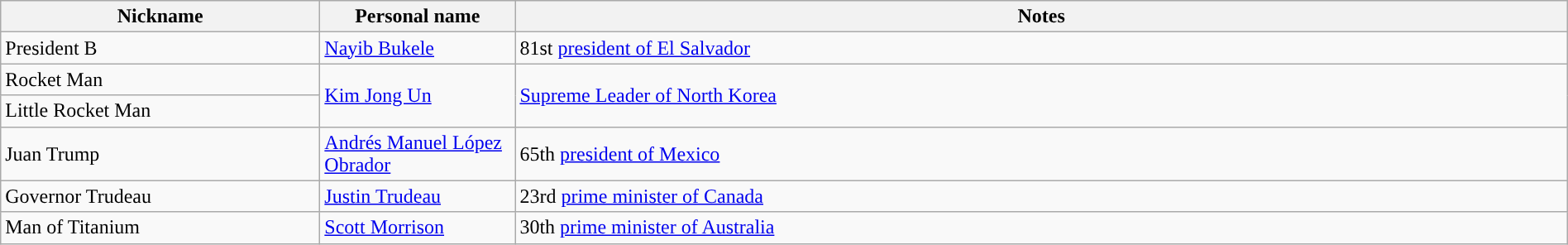<table class="wikitable sortable" style="width:100%;">
<tr>
<th style="width:250px">Nickname</th>
<th style="width:150px">Personal name</th>
<th class="unsortable">Notes</th>
</tr>
<tr>
<td>President B</td>
<td><a href='#'>Nayib Bukele</a></td>
<td>81st <a href='#'>president of El Salvador</a></td>
</tr>
<tr>
<td>Rocket Man</td>
<td data-sort-value="Kim, Jong Un" rowspan="2"><a href='#'>Kim Jong Un</a></td>
<td rowspan="2"><a href='#'>Supreme Leader of North Korea</a></td>
</tr>
<tr id="Little Rocket Man">
<td>Little Rocket Man</td>
</tr>
<tr id="Juan Trump">
<td>Juan Trump</td>
<td data-sort-value="Obrador, Andrés Manuel López"><a href='#'>Andrés Manuel López Obrador</a></td>
<td>65th <a href='#'>president of Mexico</a></td>
</tr>
<tr>
<td>Governor Trudeau</td>
<td><a href='#'>Justin Trudeau</a></td>
<td>23rd <a href='#'>prime minister of Canada</a></td>
</tr>
<tr>
<td>Man of Titanium</td>
<td><a href='#'>Scott Morrison</a></td>
<td>30th <a href='#'>prime minister of Australia</a></td>
</tr>
</table>
